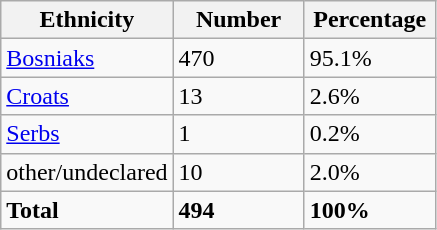<table class="wikitable">
<tr>
<th width="100px">Ethnicity</th>
<th width="80px">Number</th>
<th width="80px">Percentage</th>
</tr>
<tr>
<td><a href='#'>Bosniaks</a></td>
<td>470</td>
<td>95.1%</td>
</tr>
<tr>
<td><a href='#'>Croats</a></td>
<td>13</td>
<td>2.6%</td>
</tr>
<tr>
<td><a href='#'>Serbs</a></td>
<td>1</td>
<td>0.2%</td>
</tr>
<tr>
<td>other/undeclared</td>
<td>10</td>
<td>2.0%</td>
</tr>
<tr>
<td><strong>Total</strong></td>
<td><strong>494</strong></td>
<td><strong>100%</strong></td>
</tr>
</table>
